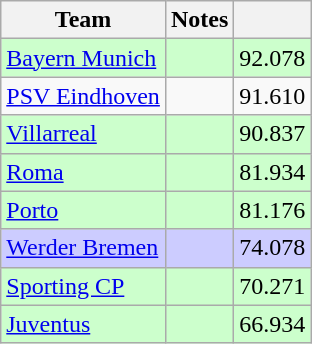<table class="wikitable" style="float:left; margin-right:1em;">
<tr>
<th>Team</th>
<th>Notes</th>
<th></th>
</tr>
<tr bgcolor="#ccffcc">
<td> <a href='#'>Bayern Munich</a></td>
<td></td>
<td align=right>92.078</td>
</tr>
<tr>
<td> <a href='#'>PSV Eindhoven</a></td>
<td></td>
<td align=right>91.610</td>
</tr>
<tr bgcolor="#ccffcc">
<td> <a href='#'>Villarreal</a></td>
<td></td>
<td align=right>90.837</td>
</tr>
<tr bgcolor="#ccffcc">
<td> <a href='#'>Roma</a></td>
<td></td>
<td align=right>81.934</td>
</tr>
<tr bgcolor="#ccffcc">
<td> <a href='#'>Porto</a></td>
<td></td>
<td align=right>81.176</td>
</tr>
<tr bgcolor="#ccccff">
<td> <a href='#'>Werder Bremen</a></td>
<td></td>
<td align=right>74.078</td>
</tr>
<tr bgcolor="#ccffcc">
<td> <a href='#'>Sporting CP</a></td>
<td></td>
<td align=right>70.271</td>
</tr>
<tr bgcolor="#ccffcc">
<td> <a href='#'>Juventus</a></td>
<td></td>
<td align=right>66.934</td>
</tr>
</table>
